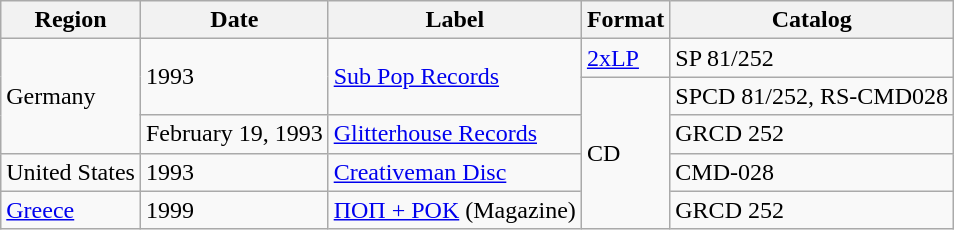<table class="wikitable">
<tr>
<th>Region</th>
<th>Date</th>
<th>Label</th>
<th>Format</th>
<th>Catalog</th>
</tr>
<tr>
<td rowspan="3">Germany</td>
<td rowspan="2">1993</td>
<td rowspan="2"><a href='#'>Sub Pop Records</a></td>
<td><a href='#'>2xLP</a></td>
<td>SP 81/252</td>
</tr>
<tr>
<td rowspan="4">CD</td>
<td>SPCD 81/252, RS-CMD028</td>
</tr>
<tr>
<td>February 19, 1993</td>
<td><a href='#'>Glitterhouse Records</a></td>
<td>GRCD 252 </td>
</tr>
<tr>
<td>United States</td>
<td>1993</td>
<td><a href='#'>Creativeman Disc</a></td>
<td>CMD-028</td>
</tr>
<tr>
<td><a href='#'>Greece</a></td>
<td>1999</td>
<td><a href='#'>ΠΟΠ + POK</a> (Magazine)</td>
<td>GRCD 252</td>
</tr>
</table>
